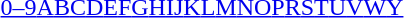<table id="toc" class="toc" summary="Class" align="center" style="text-align:center;">
<tr>
<th></th>
</tr>
<tr>
<td><a href='#'>0–9</a><a href='#'>A</a><a href='#'>B</a><a href='#'>C</a><a href='#'>D</a><a href='#'>E</a><a href='#'>F</a><a href='#'>G</a><a href='#'>H</a><a href='#'>I</a><a href='#'>J</a><a href='#'>K</a><a href='#'>L</a><a href='#'>M</a><a href='#'>N</a><a href='#'>O</a><a href='#'>P</a><a href='#'>R</a><a href='#'>S</a><a href='#'>T</a><a href='#'>U</a><a href='#'>V</a><a href='#'>W</a><a href='#'>Y</a></td>
</tr>
</table>
